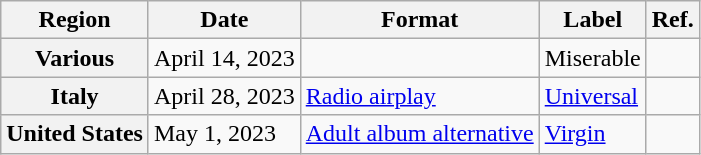<table class="wikitable plainrowheaders">
<tr>
<th scope="col">Region</th>
<th scope="col">Date</th>
<th scope="col">Format</th>
<th scope="col">Label</th>
<th scope="col">Ref.</th>
</tr>
<tr>
<th scope="row">Various</th>
<td>April 14, 2023</td>
<td></td>
<td>Miserable</td>
<td style="text-align:center;"></td>
</tr>
<tr>
<th scope="row">Italy</th>
<td>April 28, 2023</td>
<td><a href='#'>Radio airplay</a></td>
<td><a href='#'>Universal</a></td>
<td style="text-align:center;"></td>
</tr>
<tr>
<th scope="row">United States</th>
<td>May 1, 2023</td>
<td><a href='#'>Adult album alternative</a></td>
<td><a href='#'>Virgin</a></td>
<td style="text-align:center;"></td>
</tr>
</table>
